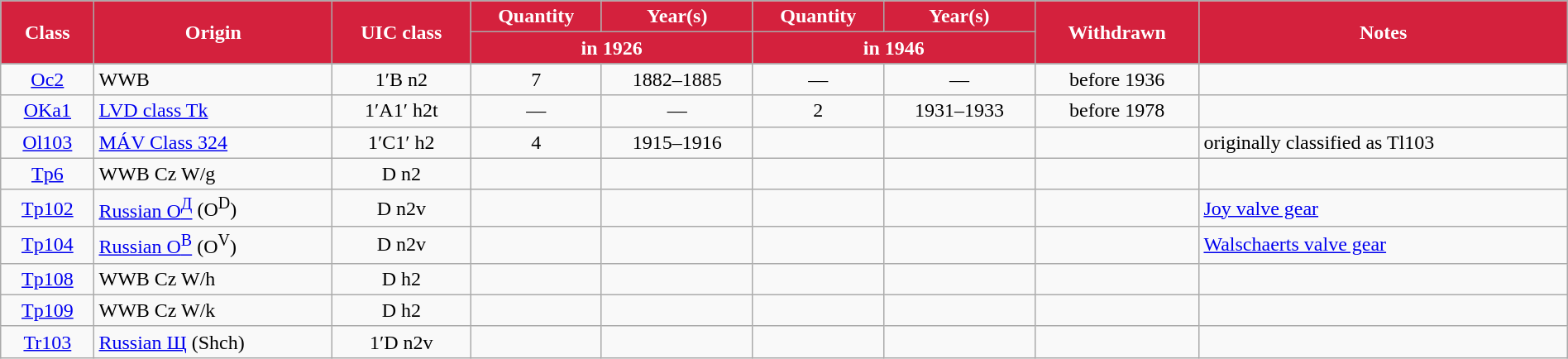<table class="wikitable" width="100%" style=text-align:center>
<tr>
<th style="color:#ffffff; background:#D4213D" rowspan="2">Class</th>
<th style="color:#ffffff; background:#D4213D" rowspan="2">Origin</th>
<th style="color:#ffffff; background:#D4213D" rowspan="2">UIC class</th>
<th style="color:#ffffff; background:#D4213D">Quantity</th>
<th style="color:#ffffff; background:#D4213D">Year(s)</th>
<th style="color:#ffffff; background:#D4213D">Quantity</th>
<th style="color:#ffffff; background:#D4213D">Year(s)</th>
<th style="color:#ffffff; background:#D4213D" rowspan="2">Withdrawn</th>
<th style="color:#ffffff; background:#D4213D" rowspan="2">Notes</th>
</tr>
<tr>
<th style="color:#ffffff; background:#D4213D" colspan="2">in 1926</th>
<th style="color:#ffffff; background:#D4213D" colspan="2">in 1946</th>
</tr>
<tr>
</tr>
<tr>
<td><a href='#'>Oc2</a></td>
<td align=left>WWB</td>
<td>1′B n2</td>
<td>7</td>
<td>1882–1885</td>
<td>—</td>
<td>—</td>
<td>before 1936</td>
<td align=left></td>
</tr>
<tr>
<td><a href='#'>OKa1</a></td>
<td align=left><a href='#'>LVD class Tk</a></td>
<td>1′A1′ h2t</td>
<td>—</td>
<td>—</td>
<td>2</td>
<td>1931–1933</td>
<td>before 1978</td>
<td align=left></td>
</tr>
<tr>
<td><a href='#'>Ol103</a></td>
<td align=left><a href='#'>MÁV Class 324</a></td>
<td>1′C1′ h2</td>
<td>4</td>
<td>1915–1916</td>
<td></td>
<td></td>
<td></td>
<td align=left>originally classified as Tl103</td>
</tr>
<tr>
<td><a href='#'>Tp6</a></td>
<td align=left>WWB Cz W/g</td>
<td>D n2</td>
<td></td>
<td></td>
<td></td>
<td></td>
<td></td>
<td align=left></td>
</tr>
<tr>
<td><a href='#'>Tp102</a></td>
<td align=left><a href='#'>Russian O<sup>Д</sup></a> (O<sup>D</sup>)</td>
<td>D n2v</td>
<td></td>
<td></td>
<td></td>
<td></td>
<td></td>
<td align=left><a href='#'>Joy valve gear</a></td>
</tr>
<tr>
<td><a href='#'>Tp104</a></td>
<td align=left><a href='#'>Russian O<sup>В</sup></a> (O<sup>V</sup>)</td>
<td>D n2v</td>
<td></td>
<td></td>
<td></td>
<td></td>
<td></td>
<td align=left><a href='#'>Walschaerts valve gear</a></td>
</tr>
<tr>
<td><a href='#'>Tp108</a></td>
<td align=left>WWB Cz W/h</td>
<td>D h2</td>
<td></td>
<td></td>
<td></td>
<td></td>
<td></td>
<td align=left></td>
</tr>
<tr>
<td><a href='#'>Tp109</a></td>
<td align=left>WWB Cz W/k</td>
<td>D h2</td>
<td></td>
<td></td>
<td></td>
<td></td>
<td></td>
<td align=left></td>
</tr>
<tr>
<td><a href='#'>Tr103</a></td>
<td align=left><a href='#'>Russian Щ</a> (Shch)</td>
<td>1′D n2v</td>
<td></td>
<td></td>
<td></td>
<td></td>
<td></td>
<td align=left></td>
</tr>
</table>
